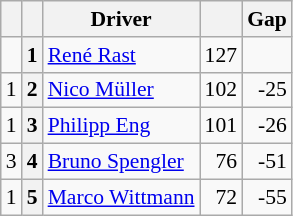<table class="wikitable" style="font-size: 90%;">
<tr>
<th></th>
<th></th>
<th>Driver</th>
<th></th>
<th>Gap</th>
</tr>
<tr>
<td align="left"></td>
<th>1</th>
<td> <a href='#'>René Rast</a></td>
<td align="right">127</td>
<td align="right"></td>
</tr>
<tr>
<td align="left"> 1</td>
<th>2</th>
<td> <a href='#'>Nico Müller</a></td>
<td align="right">102</td>
<td align="right">-25</td>
</tr>
<tr>
<td align="left"> 1</td>
<th>3</th>
<td> <a href='#'>Philipp Eng</a></td>
<td align="right">101</td>
<td align="right">-26</td>
</tr>
<tr>
<td align="left"> 3</td>
<th>4</th>
<td> <a href='#'>Bruno Spengler</a></td>
<td align="right">76</td>
<td align="right">-51</td>
</tr>
<tr>
<td align="left"> 1</td>
<th>5</th>
<td> <a href='#'>Marco Wittmann</a></td>
<td align="right">72</td>
<td align="right">-55</td>
</tr>
</table>
